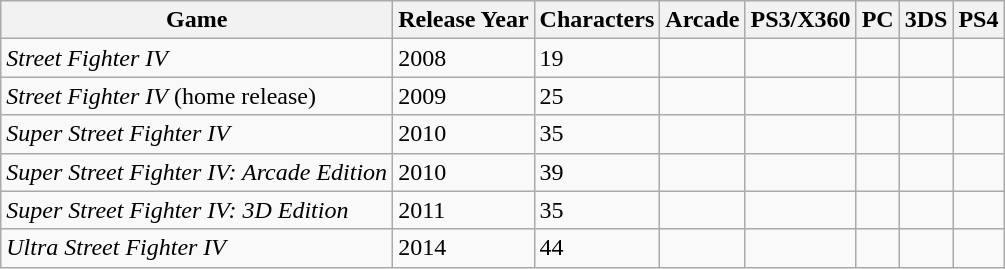<table class="wikitable sortable">
<tr>
<th scope="col">Game</th>
<th scope="col">Release Year</th>
<th scope="col">Characters</th>
<th scope="col">Arcade</th>
<th scope="col">PS3/X360</th>
<th scope="col">PC</th>
<th scope="col">3DS</th>
<th scope="col">PS4</th>
</tr>
<tr>
<td scope="row"><em>Street Fighter IV</em></td>
<td>2008</td>
<td>19</td>
<td></td>
<td></td>
<td></td>
<td></td>
<td></td>
</tr>
<tr>
<td scope="row"><em>Street Fighter IV</em> (home release)</td>
<td>2009</td>
<td>25</td>
<td></td>
<td></td>
<td></td>
<td></td>
<td></td>
</tr>
<tr>
<td scope="row"><em>Super Street Fighter IV</em></td>
<td>2010</td>
<td>35</td>
<td></td>
<td></td>
<td></td>
<td></td>
<td></td>
</tr>
<tr>
<td scope="row"><em>Super Street Fighter IV: Arcade Edition</em></td>
<td>2010</td>
<td>39</td>
<td></td>
<td></td>
<td></td>
<td></td>
<td></td>
</tr>
<tr>
<td scope="row"><em>Super Street Fighter IV: 3D Edition</em></td>
<td>2011</td>
<td>35</td>
<td></td>
<td></td>
<td></td>
<td></td>
<td></td>
</tr>
<tr>
<td scope="row"><em>Ultra Street Fighter IV</em></td>
<td>2014</td>
<td>44</td>
<td></td>
<td></td>
<td></td>
<td></td>
<td></td>
</tr>
</table>
